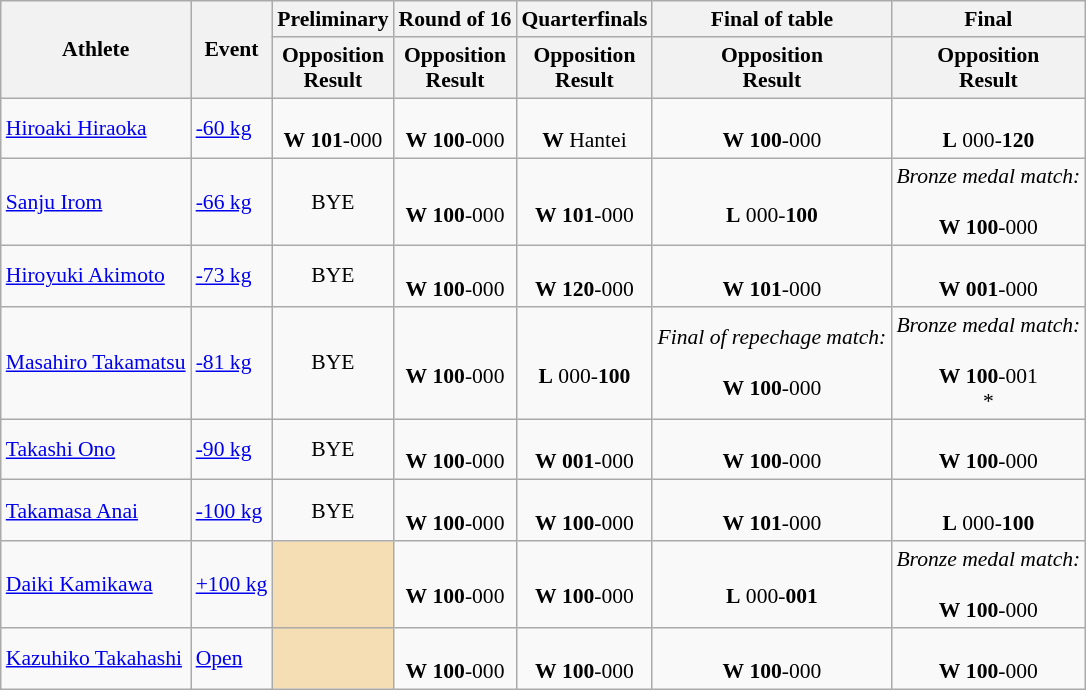<table class=wikitable style="font-size:90%">
<tr>
<th rowspan=2>Athlete</th>
<th rowspan=2>Event</th>
<th>Preliminary</th>
<th>Round of 16</th>
<th>Quarterfinals</th>
<th>Final of table</th>
<th>Final</th>
</tr>
<tr>
<th>Opposition<br>Result</th>
<th>Opposition<br>Result</th>
<th>Opposition<br>Result</th>
<th>Opposition<br>Result</th>
<th>Opposition<br>Result</th>
</tr>
<tr>
<td><a href='#'>Hiroaki Hiraoka</a></td>
<td><a href='#'>-60 kg</a></td>
<td align=center><br><strong>W</strong> <strong>101</strong>-000</td>
<td align=center><br><strong>W</strong> <strong>100</strong>-000</td>
<td align=center><br><strong>W</strong> Hantei</td>
<td align=center><br><strong>W</strong> <strong>100</strong>-000</td>
<td align=center><br><strong>L</strong> 000-<strong>120</strong><br></td>
</tr>
<tr>
<td><a href='#'>Sanju Irom</a></td>
<td><a href='#'>-66 kg</a></td>
<td align=center>BYE</td>
<td align=center><br><strong>W</strong> <strong>100</strong>-000</td>
<td align=center><br><strong>W</strong> <strong>101</strong>-000</td>
<td align=center><br><strong>L</strong> 000-<strong>100</strong></td>
<td align=center><em>Bronze medal match:</em><br><br><strong>W</strong> <strong>100</strong>-000<br></td>
</tr>
<tr>
<td><a href='#'>Hiroyuki Akimoto</a></td>
<td><a href='#'>-73 kg</a></td>
<td align=center>BYE</td>
<td align=center><br><strong>W</strong> <strong>100</strong>-000</td>
<td align=center><br><strong>W</strong> <strong>120</strong>-000</td>
<td align=center><br><strong>W</strong> <strong>101</strong>-000</td>
<td align=center><br><strong>W</strong> <strong>001</strong>-000<br></td>
</tr>
<tr>
<td><a href='#'>Masahiro Takamatsu</a></td>
<td><a href='#'>-81 kg</a></td>
<td align=center>BYE</td>
<td align=center><br><strong>W</strong> <strong>100</strong>-000</td>
<td align=center><br><strong>L</strong> 000-<strong>100</strong></td>
<td align=center><em>Final of repechage match:</em><br><br><strong>W</strong> <strong>100</strong>-000</td>
<td align=center><em>Bronze medal match:</em><br><br><strong>W</strong> <strong>100</strong>-001<br>*</td>
</tr>
<tr>
<td><a href='#'>Takashi Ono</a></td>
<td><a href='#'>-90 kg</a></td>
<td align=center>BYE</td>
<td align=center><br><strong>W</strong> <strong>100</strong>-000</td>
<td align=center><br><strong>W</strong> <strong>001</strong>-000</td>
<td align=center><br><strong>W</strong> <strong>100</strong>-000</td>
<td align=center><br><strong>W</strong> <strong>100</strong>-000<br></td>
</tr>
<tr>
<td><a href='#'>Takamasa Anai</a></td>
<td><a href='#'>-100 kg</a></td>
<td align=center>BYE</td>
<td align=center><br><strong>W</strong> <strong>100</strong>-000</td>
<td align=center><br><strong>W</strong> <strong>100</strong>-000</td>
<td align=center><br><strong>W</strong> <strong>101</strong>-000</td>
<td align=center><br><strong>L</strong> 000-<strong>100</strong><br></td>
</tr>
<tr>
<td><a href='#'>Daiki Kamikawa</a></td>
<td><a href='#'>+100 kg</a></td>
<td style="background:wheat;"></td>
<td align=center><br><strong>W</strong> <strong>100</strong>-000</td>
<td align=center><br><strong>W</strong> <strong>100</strong>-000</td>
<td align=center><br><strong>L</strong> 000-<strong>001</strong></td>
<td align=center><em>Bronze medal match:</em><br><br><strong>W</strong> <strong>100</strong>-000<br></td>
</tr>
<tr>
<td><a href='#'>Kazuhiko Takahashi</a></td>
<td><a href='#'>Open</a></td>
<td style="background:wheat;"></td>
<td align=center><br><strong>W</strong> <strong>100</strong>-000</td>
<td align=center><br><strong>W</strong> <strong>100</strong>-000</td>
<td align=center><br><strong>W</strong> <strong>100</strong>-000</td>
<td align=center><br><strong>W</strong> <strong>100</strong>-000<br></td>
</tr>
</table>
